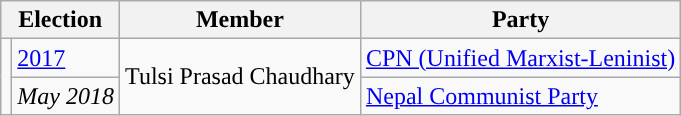<table class="wikitable">
<tr>
<th colspan="2">Election</th>
<th>Member</th>
<th>Party</th>
</tr>
<tr>
<td rowspan="2" style="background-color:"></td>
<td><a href='#'>2017</a></td>
<td rowspan="2">Tulsi Prasad Chaudhary</td>
<td><a href='#'>CPN (Unified Marxist-Leninist)</a></td>
</tr>
<tr>
<td><em>May 2018</em></td>
<td><a href='#'>Nepal Communist Party</a></td>
</tr>
</table>
